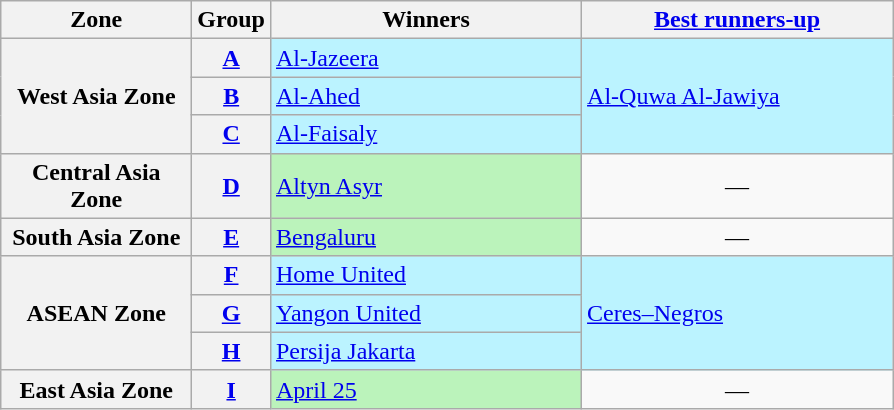<table class="wikitable">
<tr>
<th width=120>Zone</th>
<th>Group</th>
<th width=200>Winners</th>
<th width=200><a href='#'>Best runners-up</a></th>
</tr>
<tr>
<th rowspan=3>West Asia Zone</th>
<th><a href='#'>A</a></th>
<td bgcolor=#BBF3FF> <a href='#'>Al-Jazeera</a></td>
<td bgcolor=#BBF3FF rowspan=3> <a href='#'>Al-Quwa Al-Jawiya</a><br></td>
</tr>
<tr>
<th><a href='#'>B</a></th>
<td bgcolor=#BBF3FF> <a href='#'>Al-Ahed</a></td>
</tr>
<tr>
<th><a href='#'>C</a></th>
<td bgcolor=#BBF3FF> <a href='#'>Al-Faisaly</a></td>
</tr>
<tr>
<th>Central Asia Zone</th>
<th><a href='#'>D</a></th>
<td bgcolor=#BBF3BB> <a href='#'>Altyn Asyr</a></td>
<td align=center>—</td>
</tr>
<tr>
<th>South Asia Zone</th>
<th><a href='#'>E</a></th>
<td bgcolor=#BBF3BB> <a href='#'>Bengaluru</a></td>
<td align=center>—</td>
</tr>
<tr>
<th rowspan=3>ASEAN Zone</th>
<th><a href='#'>F</a></th>
<td bgcolor=#BBF3FF> <a href='#'>Home United</a></td>
<td bgcolor=#BBF3FF rowspan=3> <a href='#'>Ceres–Negros</a> <br></td>
</tr>
<tr>
<th><a href='#'>G</a></th>
<td bgcolor=#BBF3FF> <a href='#'>Yangon United</a></td>
</tr>
<tr>
<th><a href='#'>H</a></th>
<td bgcolor=#BBF3FF> <a href='#'>Persija Jakarta</a></td>
</tr>
<tr>
<th>East Asia Zone</th>
<th><a href='#'>I</a></th>
<td bgcolor=#BBF3BB> <a href='#'>April 25</a></td>
<td align=center>—</td>
</tr>
</table>
